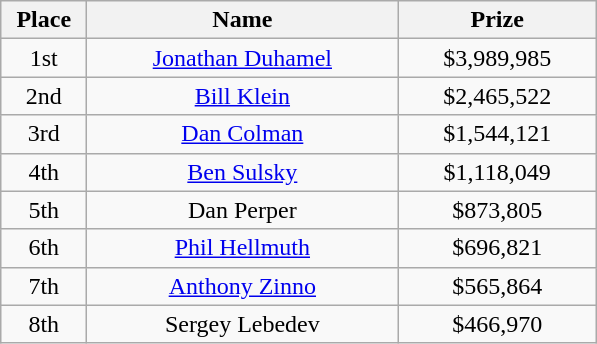<table class="wikitable">
<tr>
<th width="50">Place</th>
<th width="200">Name</th>
<th width="125">Prize</th>
</tr>
<tr>
<td align = "center">1st</td>
<td align = "center"> <a href='#'>Jonathan Duhamel</a></td>
<td align = "center">$3,989,985</td>
</tr>
<tr>
<td align = "center">2nd</td>
<td align = "center"> <a href='#'>Bill Klein</a></td>
<td align = "center">$2,465,522</td>
</tr>
<tr>
<td align = "center">3rd</td>
<td align = "center"> <a href='#'>Dan Colman</a></td>
<td align = "center">$1,544,121</td>
</tr>
<tr>
<td align = "center">4th</td>
<td align = "center"> <a href='#'>Ben Sulsky</a></td>
<td align = "center">$1,118,049</td>
</tr>
<tr>
<td align = "center">5th</td>
<td align = "center"> Dan Perper</td>
<td align = "center">$873,805</td>
</tr>
<tr>
<td align = "center">6th</td>
<td align = "center"> <a href='#'>Phil Hellmuth</a></td>
<td align = "center">$696,821</td>
</tr>
<tr>
<td align = "center">7th</td>
<td align = "center"> <a href='#'>Anthony Zinno</a></td>
<td align = "center">$565,864</td>
</tr>
<tr>
<td align = "center">8th</td>
<td align = "center"> Sergey Lebedev</td>
<td align = "center">$466,970</td>
</tr>
</table>
